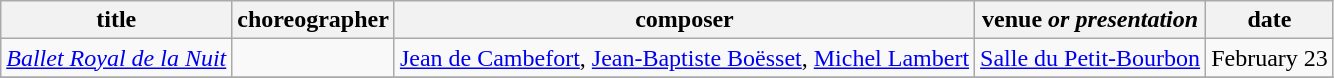<table class="wikitable sortable">
<tr>
<th>title</th>
<th>choreographer</th>
<th>composer</th>
<th>venue <em>or presentation</em></th>
<th>date</th>
</tr>
<tr>
<td><em><a href='#'>Ballet Royal de la Nuit</a></em></td>
<td></td>
<td><a href='#'>Jean de Cambefort</a>, <a href='#'>Jean-Baptiste Boësset</a>, <a href='#'>Michel Lambert</a></td>
<td><a href='#'>Salle du Petit-Bourbon</a></td>
<td>February 23</td>
</tr>
<tr>
</tr>
</table>
